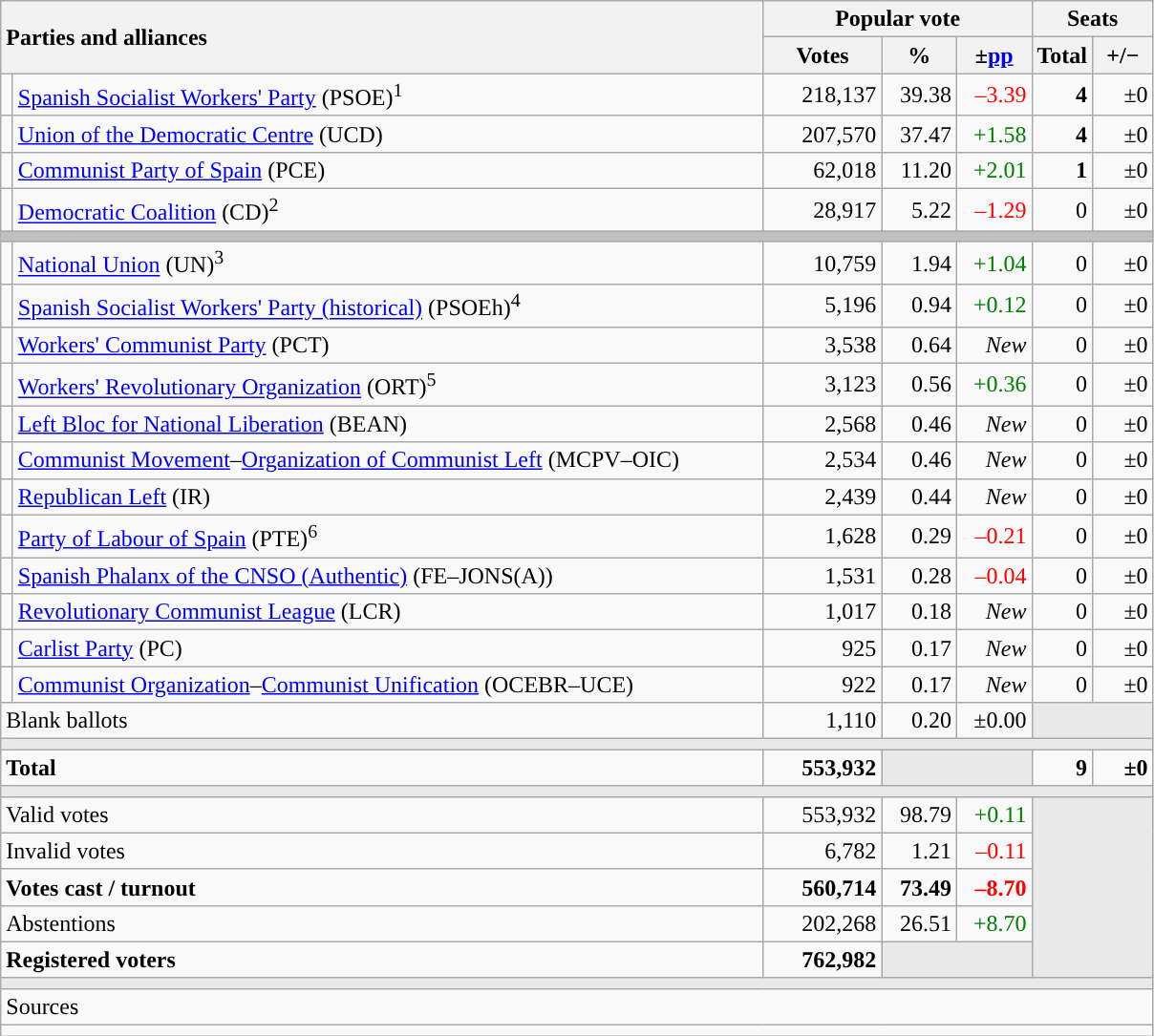<table class="wikitable" style="text-align:right;">
<tr>
<th style="text-align:left;" rowspan="2" colspan="2" width="525">Parties and alliances</th>
<th colspan="3">Popular vote</th>
<th colspan="2">Seats</th>
</tr>
<tr>
<th width="75">Votes</th>
<th width="45">%</th>
<th width="45">±<a href='#'>pp</a></th>
<th width="35">Total</th>
<th width="35">+/−</th>
</tr>
<tr>
<td width="1" style="color:inherit;background:"></td>
<td align="left"><a href='#'>Spanish Socialist Workers' Party</a> (PSOE)<sup>1</sup></td>
<td>218,137</td>
<td>39.38</td>
<td style="color:red;">–3.39</td>
<td><strong>4</strong></td>
<td>±0</td>
</tr>
<tr>
<td style="color:inherit;background:"></td>
<td align="left"><a href='#'>Union of the Democratic Centre</a> (UCD)</td>
<td>207,570</td>
<td>37.47</td>
<td style="color:green;">+1.58</td>
<td><strong>4</strong></td>
<td>±0</td>
</tr>
<tr>
<td style="color:inherit;background:"></td>
<td align="left"><a href='#'>Communist Party of Spain</a> (PCE)</td>
<td>62,018</td>
<td>11.20</td>
<td style="color:green;">+2.01</td>
<td><strong>1</strong></td>
<td>±0</td>
</tr>
<tr>
<td style="color:inherit;background:"></td>
<td align="left"><a href='#'>Democratic Coalition</a> (CD)<sup>2</sup></td>
<td>28,917</td>
<td>5.22</td>
<td style="color:red;">–1.29</td>
<td>0</td>
<td>±0</td>
</tr>
<tr>
<td colspan="7" bgcolor="#C0C0C0"></td>
</tr>
<tr>
<td style="color:inherit;background:"></td>
<td align="left"><a href='#'>National Union</a> (UN)<sup>3</sup></td>
<td>10,759</td>
<td>1.94</td>
<td style="color:green;">+1.04</td>
<td>0</td>
<td>±0</td>
</tr>
<tr>
<td style="color:inherit;background:"></td>
<td align="left"><a href='#'>Spanish Socialist Workers' Party (historical)</a> (PSOEh)<sup>4</sup></td>
<td>5,196</td>
<td>0.94</td>
<td style="color:green;">+0.12</td>
<td>0</td>
<td>±0</td>
</tr>
<tr>
<td style="color:inherit;background:"></td>
<td align="left"><a href='#'>Workers' Communist Party</a> (PCT)</td>
<td>3,538</td>
<td>0.64</td>
<td><em>New</em></td>
<td>0</td>
<td>±0</td>
</tr>
<tr>
<td style="color:inherit;background:"></td>
<td align="left"><a href='#'>Workers' Revolutionary Organization</a> (ORT)<sup>5</sup></td>
<td>3,123</td>
<td>0.56</td>
<td style="color:green;">+0.36</td>
<td>0</td>
<td>±0</td>
</tr>
<tr>
<td style="color:inherit;background:"></td>
<td align="left"><a href='#'>Left Bloc for National Liberation</a> (BEAN)</td>
<td>2,568</td>
<td>0.46</td>
<td><em>New</em></td>
<td>0</td>
<td>±0</td>
</tr>
<tr>
<td style="color:inherit;background:"></td>
<td align="left"><a href='#'>Communist Movement</a>–<a href='#'>Organization of Communist Left</a> (MCPV–OIC)</td>
<td>2,534</td>
<td>0.46</td>
<td><em>New</em></td>
<td>0</td>
<td>±0</td>
</tr>
<tr>
<td style="color:inherit;background:"></td>
<td align="left"><a href='#'>Republican Left</a> (IR)</td>
<td>2,439</td>
<td>0.44</td>
<td><em>New</em></td>
<td>0</td>
<td>±0</td>
</tr>
<tr>
<td style="color:inherit;background:"></td>
<td align="left"><a href='#'>Party of Labour of Spain</a> (PTE)<sup>6</sup></td>
<td>1,628</td>
<td>0.29</td>
<td style="color:red;">–0.21</td>
<td>0</td>
<td>±0</td>
</tr>
<tr>
<td style="color:inherit;background:"></td>
<td align="left"><a href='#'>Spanish Phalanx of the CNSO (Authentic)</a> (FE–JONS(A))</td>
<td>1,531</td>
<td>0.28</td>
<td style="color:red;">–0.04</td>
<td>0</td>
<td>±0</td>
</tr>
<tr>
<td style="color:inherit;background:"></td>
<td align="left"><a href='#'>Revolutionary Communist League</a> (LCR)</td>
<td>1,017</td>
<td>0.18</td>
<td><em>New</em></td>
<td>0</td>
<td>±0</td>
</tr>
<tr>
<td style="color:inherit;background:"></td>
<td align="left"><a href='#'>Carlist Party</a> (PC)</td>
<td>925</td>
<td>0.17</td>
<td><em>New</em></td>
<td>0</td>
<td>±0</td>
</tr>
<tr>
<td style="color:inherit;background:"></td>
<td align="left"><a href='#'>Communist Organization</a>–<a href='#'>Communist Unification</a> (OCEBR–UCE)</td>
<td>922</td>
<td>0.17</td>
<td><em>New</em></td>
<td>0</td>
<td>±0</td>
</tr>
<tr>
<td align="left" colspan="2">Blank ballots</td>
<td>1,110</td>
<td>0.20</td>
<td>±0.00</td>
<td bgcolor="#E9E9E9" colspan="2"></td>
</tr>
<tr>
<td colspan="7" bgcolor="#E9E9E9"></td>
</tr>
<tr style="font-weight:bold;">
<td align="left" colspan="2">Total</td>
<td>553,932</td>
<td bgcolor="#E9E9E9" colspan="2"></td>
<td>9</td>
<td>±0</td>
</tr>
<tr>
<td colspan="7" bgcolor="#E9E9E9"></td>
</tr>
<tr>
<td align="left" colspan="2">Valid votes</td>
<td>553,932</td>
<td>98.79</td>
<td style="color:green;">+0.11</td>
<td bgcolor="#E9E9E9" colspan="2" rowspan="5"></td>
</tr>
<tr>
<td align="left" colspan="2">Invalid votes</td>
<td>6,782</td>
<td>1.21</td>
<td style="color:red;">–0.11</td>
</tr>
<tr style="font-weight:bold;">
<td align="left" colspan="2">Votes cast / turnout</td>
<td>560,714</td>
<td>73.49</td>
<td style="color:red;">–8.70</td>
</tr>
<tr>
<td align="left" colspan="2">Abstentions</td>
<td>202,268</td>
<td>26.51</td>
<td style="color:green;">+8.70</td>
</tr>
<tr style="font-weight:bold;">
<td align="left" colspan="2">Registered voters</td>
<td>762,982</td>
<td bgcolor="#E9E9E9" colspan="2"></td>
</tr>
<tr>
<td colspan="7" bgcolor="#E9E9E9"></td>
</tr>
<tr>
<td align="left" colspan="7">Sources</td>
</tr>
<tr>
<td colspan="7" style="text-align:left; max-width:790px;"></td>
</tr>
</table>
